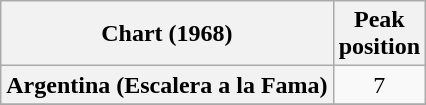<table class="wikitable sortable plainrowheaders" style="text-align:center">
<tr>
<th scope="col">Chart (1968)</th>
<th scope="col">Peak<br>position</th>
</tr>
<tr>
<th scope="row">Argentina (Escalera a la Fama)</th>
<td align="center">7</td>
</tr>
<tr>
</tr>
</table>
